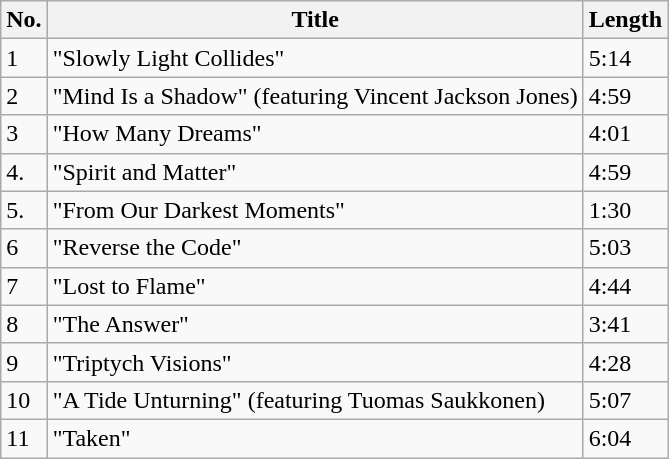<table class="wikitable">
<tr>
<th>No.</th>
<th>Title</th>
<th>Length</th>
</tr>
<tr>
<td>1</td>
<td>"Slowly Light Collides"</td>
<td>5:14</td>
</tr>
<tr>
<td>2</td>
<td>"Mind Is a Shadow" (featuring Vincent Jackson Jones)</td>
<td>4:59</td>
</tr>
<tr>
<td>3</td>
<td>"How Many Dreams"</td>
<td>4:01</td>
</tr>
<tr>
<td>4.</td>
<td>"Spirit and Matter"</td>
<td>4:59</td>
</tr>
<tr>
<td>5.</td>
<td>"From Our Darkest Moments"</td>
<td>1:30</td>
</tr>
<tr>
<td>6</td>
<td>"Reverse the Code"</td>
<td>5:03</td>
</tr>
<tr>
<td>7</td>
<td>"Lost to Flame"</td>
<td>4:44</td>
</tr>
<tr>
<td>8</td>
<td>"The Answer"</td>
<td>3:41</td>
</tr>
<tr>
<td>9</td>
<td>"Triptych Visions"</td>
<td>4:28</td>
</tr>
<tr>
<td>10</td>
<td>"A Tide Unturning" (featuring Tuomas Saukkonen)</td>
<td>5:07</td>
</tr>
<tr>
<td>11</td>
<td>"Taken"</td>
<td>6:04</td>
</tr>
</table>
